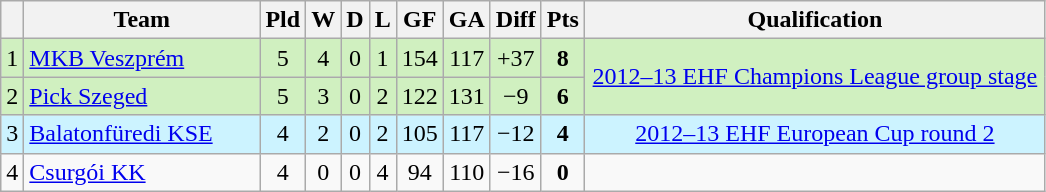<table class="wikitable sortable" style="text-align:center">
<tr>
<th></th>
<th width="150">Team</th>
<th>Pld</th>
<th>W</th>
<th>D</th>
<th>L</th>
<th>GF</th>
<th>GA</th>
<th>Diff</th>
<th>Pts</th>
<th width="300">Qualification</th>
</tr>
<tr style="background: #D0F0C0;">
<td>1</td>
<td align=left><a href='#'>MKB Veszprém</a></td>
<td>5</td>
<td>4</td>
<td>0</td>
<td>1</td>
<td>154</td>
<td>117</td>
<td>+37</td>
<td><strong>8</strong></td>
<td rowspan="2"><a href='#'>2012–13 EHF Champions League group stage</a></td>
</tr>
<tr style="background: #D0F0C0;">
<td>2</td>
<td align=left><a href='#'>Pick Szeged</a></td>
<td>5</td>
<td>3</td>
<td>0</td>
<td>2</td>
<td>122</td>
<td>131</td>
<td>−9</td>
<td><strong>6</strong></td>
</tr>
<tr style="background: #CCF3FF;">
<td>3</td>
<td align=left><a href='#'>Balatonfüredi KSE</a></td>
<td>4</td>
<td>2</td>
<td>0</td>
<td>2</td>
<td>105</td>
<td>117</td>
<td>−12</td>
<td><strong>4</strong></td>
<td><a href='#'>2012–13 EHF European Cup round 2</a></td>
</tr>
<tr>
<td>4</td>
<td align=left><a href='#'>Csurgói KK</a></td>
<td>4</td>
<td>0</td>
<td>0</td>
<td>4</td>
<td>94</td>
<td>110</td>
<td>−16</td>
<td><strong>0</strong></td>
</tr>
</table>
